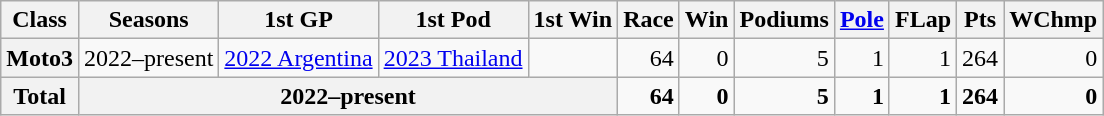<table class="wikitable" style="text-align:right;">
<tr>
<th>Class</th>
<th>Seasons</th>
<th>1st GP</th>
<th>1st Pod</th>
<th>1st Win</th>
<th>Race</th>
<th>Win</th>
<th>Podiums</th>
<th><a href='#'>Pole</a></th>
<th>FLap</th>
<th>Pts</th>
<th>WChmp</th>
</tr>
<tr>
<th>Moto3</th>
<td>2022–present</td>
<td style="text-align:left;"><a href='#'>2022 Argentina</a></td>
<td style="text-align:left;"><a href='#'>2023 Thailand</a></td>
<td></td>
<td>64</td>
<td>0</td>
<td>5</td>
<td>1</td>
<td>1</td>
<td>264</td>
<td>0</td>
</tr>
<tr>
<th>Total</th>
<th colspan="4">2022–present</th>
<td><strong>64</strong></td>
<td><strong>0</strong></td>
<td><strong>5</strong></td>
<td><strong>1</strong></td>
<td><strong>1</strong></td>
<td><strong>264</strong></td>
<td><strong>0</strong></td>
</tr>
</table>
